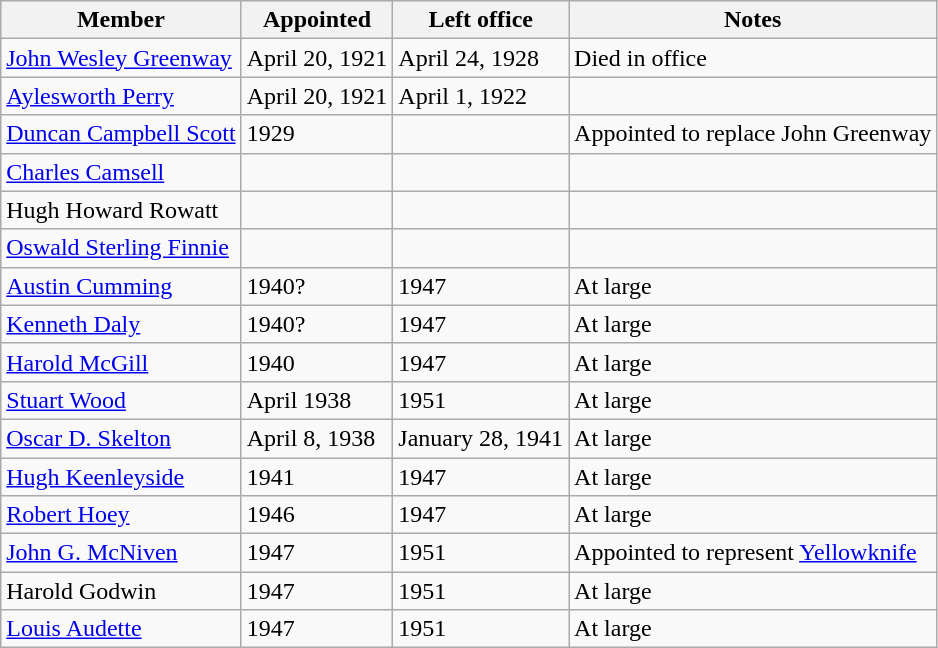<table class="wikitable">
<tr>
<th>Member</th>
<th>Appointed</th>
<th>Left office</th>
<th>Notes</th>
</tr>
<tr>
<td><a href='#'>John Wesley Greenway</a></td>
<td>April 20, 1921</td>
<td>April 24, 1928</td>
<td>Died in office</td>
</tr>
<tr>
<td><a href='#'>Aylesworth Perry</a></td>
<td>April 20, 1921</td>
<td>April 1, 1922</td>
<td></td>
</tr>
<tr>
<td><a href='#'>Duncan Campbell Scott</a></td>
<td>1929</td>
<td></td>
<td>Appointed to replace John Greenway</td>
</tr>
<tr>
<td><a href='#'>Charles Camsell</a></td>
<td></td>
<td></td>
<td></td>
</tr>
<tr>
<td>Hugh Howard Rowatt</td>
<td></td>
<td></td>
<td></td>
</tr>
<tr>
<td><a href='#'>Oswald Sterling Finnie</a></td>
<td></td>
<td></td>
<td></td>
</tr>
<tr>
<td><a href='#'>Austin Cumming</a></td>
<td>1940?</td>
<td>1947</td>
<td>At large</td>
</tr>
<tr>
<td><a href='#'>Kenneth Daly</a></td>
<td>1940?</td>
<td>1947</td>
<td>At large</td>
</tr>
<tr>
<td><a href='#'>Harold McGill</a></td>
<td>1940</td>
<td>1947</td>
<td>At large</td>
</tr>
<tr>
<td><a href='#'>Stuart Wood</a></td>
<td>April 1938</td>
<td>1951</td>
<td>At large</td>
</tr>
<tr>
<td><a href='#'>Oscar D. Skelton</a></td>
<td>April 8, 1938</td>
<td>January 28, 1941</td>
<td>At large</td>
</tr>
<tr>
<td><a href='#'>Hugh Keenleyside</a></td>
<td>1941</td>
<td>1947</td>
<td>At large</td>
</tr>
<tr>
<td><a href='#'>Robert Hoey</a></td>
<td>1946</td>
<td>1947</td>
<td>At large</td>
</tr>
<tr>
<td><a href='#'>John G. McNiven</a></td>
<td>1947</td>
<td>1951</td>
<td>Appointed to represent <a href='#'>Yellowknife</a></td>
</tr>
<tr>
<td>Harold Godwin</td>
<td>1947</td>
<td>1951</td>
<td>At large</td>
</tr>
<tr>
<td><a href='#'>Louis Audette</a></td>
<td>1947</td>
<td>1951</td>
<td>At large</td>
</tr>
</table>
